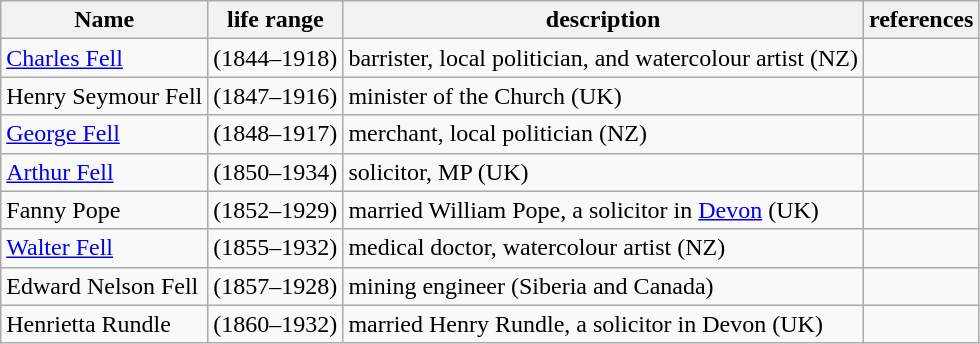<table class="wikitable mw-collapsible mw-collapsed">
<tr>
<th>Name</th>
<th>life range</th>
<th>description</th>
<th>references</th>
</tr>
<tr>
<td><a href='#'>Charles Fell</a></td>
<td>(1844–1918)</td>
<td>barrister, local politician, and watercolour artist (NZ)</td>
<td></td>
</tr>
<tr>
<td>Henry Seymour Fell</td>
<td>(1847–1916)</td>
<td>minister of the Church (UK)</td>
<td></td>
</tr>
<tr>
<td><a href='#'>George Fell</a></td>
<td>(1848–1917)</td>
<td>merchant, local politician (NZ)</td>
<td></td>
</tr>
<tr>
<td><a href='#'>Arthur Fell</a></td>
<td>(1850–1934)</td>
<td>solicitor, MP (UK)</td>
<td></td>
</tr>
<tr>
<td>Fanny Pope</td>
<td>(1852–1929)</td>
<td>married William Pope, a solicitor in <a href='#'>Devon</a> (UK)</td>
<td></td>
</tr>
<tr>
<td><a href='#'>Walter Fell</a></td>
<td>(1855–1932)</td>
<td>medical doctor, watercolour artist (NZ)</td>
<td></td>
</tr>
<tr>
<td>Edward Nelson Fell</td>
<td>(1857–1928)</td>
<td>mining engineer (Siberia and Canada)</td>
<td></td>
</tr>
<tr>
<td>Henrietta Rundle</td>
<td>(1860–1932)</td>
<td>married Henry Rundle, a solicitor in Devon (UK)</td>
<td></td>
</tr>
</table>
